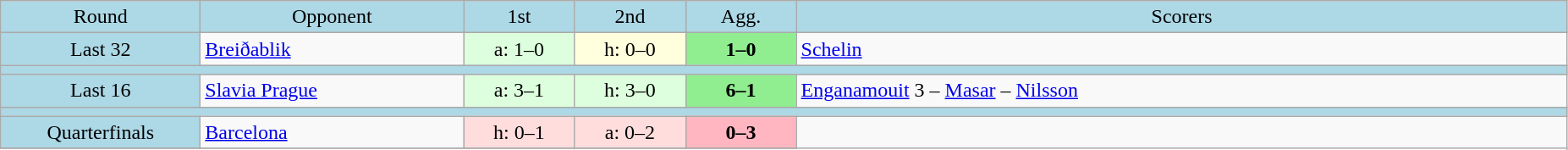<table class="wikitable" style="text-align:center">
<tr bgcolor=lightblue>
<td width=150px>Round</td>
<td width=200px>Opponent</td>
<td width=80px>1st</td>
<td width=80px>2nd</td>
<td width=80px>Agg.</td>
<td width=600px>Scorers</td>
</tr>
<tr>
<td bgcolor=lightblue>Last 32</td>
<td align=left> <a href='#'>Breiðablik</a></td>
<td bgcolor="#ddffdd">a: 1–0</td>
<td bgcolor="#ffffdd">h: 0–0</td>
<td bgcolor=lightgreen><strong>1–0</strong></td>
<td align=left><a href='#'>Schelin</a></td>
</tr>
<tr bgcolor=lightblue>
<td colspan=6></td>
</tr>
<tr>
<td bgcolor=lightblue>Last 16</td>
<td align=left> <a href='#'>Slavia Prague</a></td>
<td bgcolor="#ddffdd">a: 3–1</td>
<td bgcolor="#ddffdd">h: 3–0</td>
<td bgcolor=lightgreen><strong>6–1</strong></td>
<td align=left><a href='#'>Enganamouit</a> 3 – <a href='#'>Masar</a> – <a href='#'>Nilsson</a></td>
</tr>
<tr bgcolor=lightblue>
<td colspan=6></td>
</tr>
<tr>
<td bgcolor=lightblue>Quarterfinals</td>
<td align=left> <a href='#'>Barcelona</a></td>
<td bgcolor="#ffdddd">h: 0–1</td>
<td bgcolor="#ffdddd">a: 0–2</td>
<td bgcolor=lightpink><strong>0–3</strong></td>
</tr>
<tr>
</tr>
</table>
